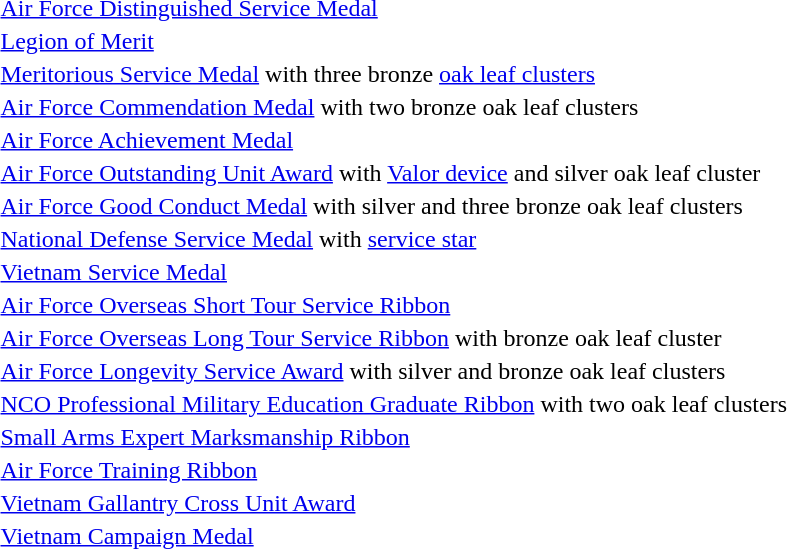<table>
<tr>
<td></td>
<td><a href='#'>Air Force Distinguished Service Medal</a></td>
</tr>
<tr>
<td></td>
<td><a href='#'>Legion of Merit</a></td>
</tr>
<tr>
<td></td>
<td><a href='#'>Meritorious Service Medal</a> with three bronze <a href='#'>oak leaf clusters</a></td>
</tr>
<tr>
<td></td>
<td><a href='#'>Air Force Commendation Medal</a> with two bronze oak leaf clusters</td>
</tr>
<tr>
<td></td>
<td><a href='#'>Air Force Achievement Medal</a></td>
</tr>
<tr>
<td></td>
<td><a href='#'>Air Force Outstanding Unit Award</a> with <a href='#'>Valor device</a> and silver oak leaf cluster</td>
</tr>
<tr>
<td></td>
<td><a href='#'>Air Force Good Conduct Medal</a> with silver and three bronze oak leaf clusters</td>
</tr>
<tr>
<td></td>
<td><a href='#'>National Defense Service Medal</a> with <a href='#'>service star</a></td>
</tr>
<tr>
<td></td>
<td><a href='#'>Vietnam Service Medal</a></td>
</tr>
<tr>
<td></td>
<td><a href='#'>Air Force Overseas Short Tour Service Ribbon</a></td>
</tr>
<tr>
<td></td>
<td><a href='#'>Air Force Overseas Long Tour Service Ribbon</a> with bronze oak leaf cluster</td>
</tr>
<tr>
<td></td>
<td><a href='#'>Air Force Longevity Service Award</a> with silver and bronze oak leaf clusters</td>
</tr>
<tr>
<td></td>
<td><a href='#'>NCO Professional Military Education Graduate Ribbon</a> with two oak leaf clusters</td>
</tr>
<tr>
<td></td>
<td><a href='#'>Small Arms Expert Marksmanship Ribbon</a></td>
</tr>
<tr>
<td></td>
<td><a href='#'>Air Force Training Ribbon</a></td>
</tr>
<tr>
<td></td>
<td><a href='#'>Vietnam Gallantry Cross Unit Award</a></td>
</tr>
<tr>
<td></td>
<td><a href='#'>Vietnam Campaign Medal</a></td>
</tr>
<tr>
</tr>
</table>
